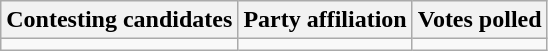<table class="wikitable sortable">
<tr>
<th>Contesting candidates</th>
<th>Party affiliation</th>
<th>Votes polled</th>
</tr>
<tr>
<td></td>
<td></td>
<td></td>
</tr>
</table>
